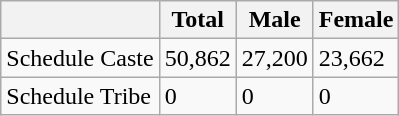<table class="wikitable">
<tr>
<th></th>
<th>Total</th>
<th>Male</th>
<th>Female</th>
</tr>
<tr>
<td>Schedule Caste</td>
<td>50,862</td>
<td>27,200</td>
<td>23,662</td>
</tr>
<tr>
<td>Schedule Tribe</td>
<td>0</td>
<td>0</td>
<td>0</td>
</tr>
</table>
